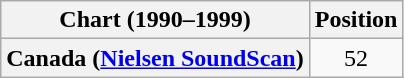<table class="wikitable plainrowheaders plainrowheaders" style="text-align:center">
<tr>
<th>Chart (1990–1999)</th>
<th>Position</th>
</tr>
<tr>
<th scope="row">Canada (<a href='#'>Nielsen SoundScan</a>)</th>
<td>52</td>
</tr>
</table>
